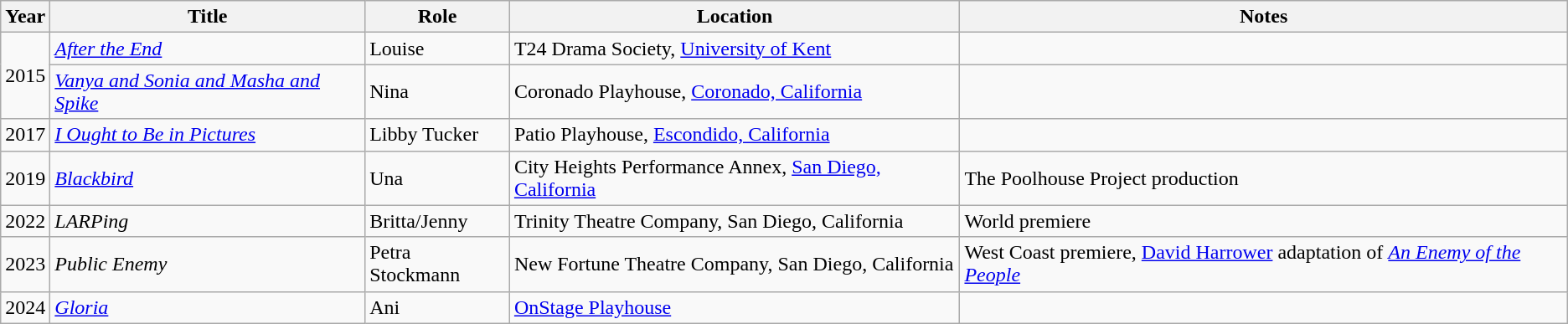<table class="wikitable">
<tr>
<th>Year</th>
<th>Title</th>
<th>Role</th>
<th>Location</th>
<th>Notes</th>
</tr>
<tr>
<td rowspan="2">2015</td>
<td><em><a href='#'>After the End</a></em></td>
<td>Louise</td>
<td>T24 Drama Society, <a href='#'>University of Kent</a></td>
<td></td>
</tr>
<tr>
<td><em><a href='#'>Vanya and Sonia and Masha and Spike</a></em></td>
<td>Nina</td>
<td>Coronado Playhouse, <a href='#'>Coronado, California</a></td>
<td></td>
</tr>
<tr>
<td>2017</td>
<td><em><a href='#'>I Ought to Be in Pictures</a></em></td>
<td>Libby Tucker</td>
<td>Patio Playhouse, <a href='#'>Escondido, California</a></td>
<td></td>
</tr>
<tr>
<td>2019</td>
<td><em><a href='#'>Blackbird</a></em></td>
<td>Una</td>
<td>City Heights Performance Annex, <a href='#'>San Diego, California</a></td>
<td>The Poolhouse Project production</td>
</tr>
<tr>
<td>2022</td>
<td><em>LARPing</em></td>
<td>Britta/Jenny</td>
<td>Trinity Theatre Company, San Diego, California</td>
<td>World premiere</td>
</tr>
<tr>
<td>2023</td>
<td><em>Public Enemy</em></td>
<td>Petra Stockmann</td>
<td>New Fortune Theatre Company, San Diego, California</td>
<td>West Coast premiere, <a href='#'>David Harrower</a> adaptation of <em><a href='#'>An Enemy of the People</a></em></td>
</tr>
<tr>
<td>2024</td>
<td><a href='#'><em>Gloria</em></a></td>
<td>Ani</td>
<td><a href='#'>OnStage Playhouse</a></td>
<td></td>
</tr>
</table>
